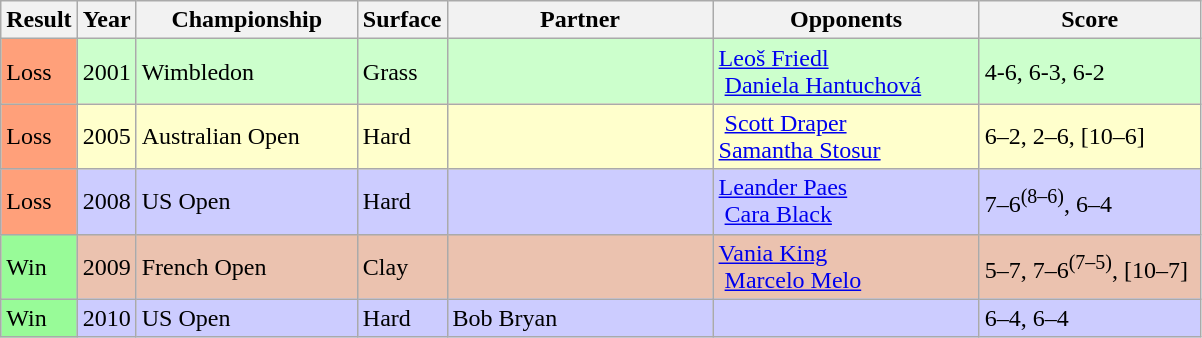<table class="sortable wikitable">
<tr>
<th>Result</th>
<th>Year</th>
<th style="width:140px">Championship</th>
<th>Surface</th>
<th style="width:170px">Partner</th>
<th style="width:170px">Opponents</th>
<th style="width:140px" class="unsortable">Score</th>
</tr>
<tr bgcolor=#CCFFCC>
<td style="background:#ffa07a;">Loss</td>
<td>2001</td>
<td>Wimbledon</td>
<td>Grass</td>
<td></td>
<td> <a href='#'>Leoš Friedl</a><br> <a href='#'>Daniela Hantuchová</a></td>
<td>4-6, 6-3, 6-2</td>
</tr>
<tr style="background:#ffc;">
<td style="background:#ffa07a;">Loss</td>
<td>2005</td>
<td>Australian Open</td>
<td>Hard</td>
<td></td>
<td> <a href='#'>Scott Draper</a><br> <a href='#'>Samantha Stosur</a></td>
<td>6–2, 2–6, [10–6]</td>
</tr>
<tr bgcolor=#CCCCFF>
<td style="background:#ffa07a;">Loss</td>
<td>2008</td>
<td>US Open</td>
<td>Hard</td>
<td></td>
<td> <a href='#'>Leander Paes</a><br> <a href='#'>Cara Black</a></td>
<td>7–6<sup>(8–6)</sup>, 6–4</td>
</tr>
<tr bgcolor=#EBC2AF>
<td style="background:#98fb98;">Win</td>
<td>2009</td>
<td>French Open</td>
<td>Clay</td>
<td></td>
<td> <a href='#'>Vania King</a><br> <a href='#'>Marcelo Melo</a></td>
<td>5–7, 7–6<sup>(7–5)</sup>, [10–7]</td>
</tr>
<tr bgcolor=#CCCCFF>
<td style="background:#98fb98;">Win</td>
<td>2010</td>
<td>US Open</td>
<td>Hard</td>
<td> Bob Bryan</td>
<td></td>
<td>6–4, 6–4</td>
</tr>
</table>
